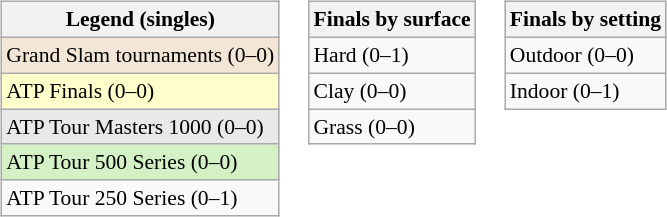<table>
<tr valign=top>
<td><br><table class=wikitable style="font-size:90%">
<tr>
<th>Legend (singles)</th>
</tr>
<tr style="background:#f3e6d7;">
<td>Grand Slam tournaments (0–0)</td>
</tr>
<tr style="background:#ffc;">
<td>ATP Finals (0–0)</td>
</tr>
<tr style="background:#e9e9e9;">
<td>ATP Tour Masters 1000 (0–0)</td>
</tr>
<tr style="background:#d4f1c5;">
<td>ATP Tour 500 Series (0–0)</td>
</tr>
<tr>
<td>ATP Tour 250 Series (0–1)</td>
</tr>
</table>
</td>
<td><br><table class=wikitable style="font-size:90%">
<tr>
<th>Finals by surface</th>
</tr>
<tr>
<td>Hard (0–1)</td>
</tr>
<tr>
<td>Clay (0–0)</td>
</tr>
<tr>
<td>Grass (0–0)</td>
</tr>
</table>
</td>
<td><br><table class=wikitable style="font-size:90%">
<tr>
<th>Finals by setting</th>
</tr>
<tr>
<td>Outdoor (0–0)</td>
</tr>
<tr>
<td>Indoor (0–1)</td>
</tr>
</table>
</td>
</tr>
</table>
